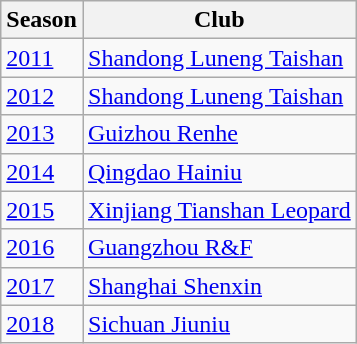<table class="wikitable">
<tr>
<th>Season</th>
<th>Club</th>
</tr>
<tr>
<td><a href='#'>2011</a></td>
<td><a href='#'>Shandong Luneng Taishan</a></td>
</tr>
<tr>
<td><a href='#'>2012</a></td>
<td><a href='#'>Shandong Luneng Taishan</a></td>
</tr>
<tr>
<td><a href='#'>2013</a></td>
<td><a href='#'>Guizhou Renhe</a></td>
</tr>
<tr>
<td><a href='#'>2014</a></td>
<td><a href='#'>Qingdao Hainiu</a></td>
</tr>
<tr>
<td><a href='#'>2015</a></td>
<td><a href='#'>Xinjiang Tianshan Leopard</a></td>
</tr>
<tr>
<td><a href='#'>2016</a></td>
<td><a href='#'>Guangzhou R&F</a></td>
</tr>
<tr>
<td><a href='#'>2017</a></td>
<td><a href='#'>Shanghai Shenxin</a></td>
</tr>
<tr>
<td><a href='#'>2018</a></td>
<td><a href='#'>Sichuan Jiuniu</a></td>
</tr>
</table>
